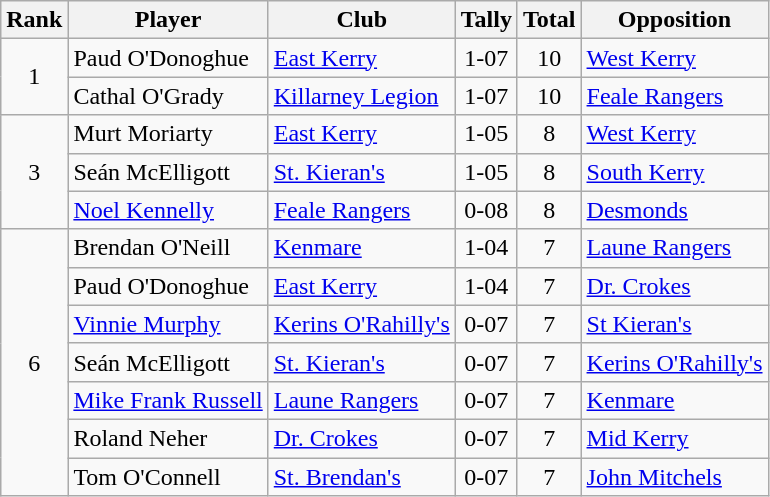<table class="wikitable">
<tr>
<th>Rank</th>
<th>Player</th>
<th>Club</th>
<th>Tally</th>
<th>Total</th>
<th>Opposition</th>
</tr>
<tr>
<td rowspan="2" style="text-align:center;">1</td>
<td>Paud O'Donoghue</td>
<td><a href='#'>East Kerry</a></td>
<td align=center>1-07</td>
<td align=center>10</td>
<td><a href='#'>West Kerry</a></td>
</tr>
<tr>
<td>Cathal O'Grady</td>
<td><a href='#'>Killarney Legion</a></td>
<td align=center>1-07</td>
<td align=center>10</td>
<td><a href='#'>Feale Rangers</a></td>
</tr>
<tr>
<td rowspan="3" style="text-align:center;">3</td>
<td>Murt Moriarty</td>
<td><a href='#'>East Kerry</a></td>
<td align=center>1-05</td>
<td align=center>8</td>
<td><a href='#'>West Kerry</a></td>
</tr>
<tr>
<td>Seán McElligott</td>
<td><a href='#'>St. Kieran's</a></td>
<td align=center>1-05</td>
<td align=center>8</td>
<td><a href='#'>South Kerry</a></td>
</tr>
<tr>
<td><a href='#'>Noel Kennelly</a></td>
<td><a href='#'>Feale Rangers</a></td>
<td align=center>0-08</td>
<td align=center>8</td>
<td><a href='#'>Desmonds</a></td>
</tr>
<tr>
<td rowspan="7" style="text-align:center;">6</td>
<td>Brendan O'Neill</td>
<td><a href='#'>Kenmare</a></td>
<td align=center>1-04</td>
<td align=center>7</td>
<td><a href='#'>Laune Rangers</a></td>
</tr>
<tr>
<td>Paud O'Donoghue</td>
<td><a href='#'>East Kerry</a></td>
<td align=center>1-04</td>
<td align=center>7</td>
<td><a href='#'>Dr. Crokes</a></td>
</tr>
<tr>
<td><a href='#'>Vinnie Murphy</a></td>
<td><a href='#'>Kerins O'Rahilly's</a></td>
<td align=center>0-07</td>
<td align=center>7</td>
<td><a href='#'>St Kieran's</a></td>
</tr>
<tr>
<td>Seán McElligott</td>
<td><a href='#'>St. Kieran's</a></td>
<td align=center>0-07</td>
<td align=center>7</td>
<td><a href='#'>Kerins O'Rahilly's</a></td>
</tr>
<tr>
<td><a href='#'>Mike Frank Russell</a></td>
<td><a href='#'>Laune Rangers</a></td>
<td align=center>0-07</td>
<td align=center>7</td>
<td><a href='#'>Kenmare</a></td>
</tr>
<tr>
<td>Roland Neher</td>
<td><a href='#'>Dr. Crokes</a></td>
<td align=center>0-07</td>
<td align=center>7</td>
<td><a href='#'>Mid Kerry</a></td>
</tr>
<tr>
<td>Tom O'Connell</td>
<td><a href='#'>St. Brendan's</a></td>
<td align=center>0-07</td>
<td align=center>7</td>
<td><a href='#'>John Mitchels</a></td>
</tr>
</table>
